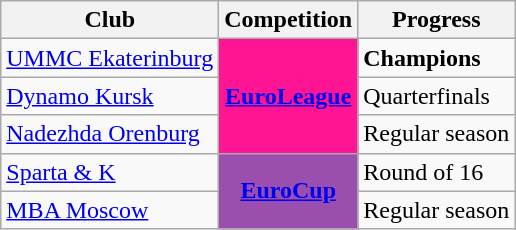<table class="wikitable sortable">
<tr>
<th>Club</th>
<th>Competition</th>
<th>Progress</th>
</tr>
<tr>
<td><a href='#'>UMMC Ekaterinburg</a></td>
<td rowspan=3 style="background-color:#FF1493;color:#D0D3D4;text-align:center"><strong><a href='#'><span>EuroLeague</span></a></strong></td>
<td><strong>Champions</strong></td>
</tr>
<tr>
<td><a href='#'>Dynamo Kursk</a></td>
<td>Quarterfinals</td>
</tr>
<tr>
<td><a href='#'>Nadezhda Orenburg</a></td>
<td>Regular season</td>
</tr>
<tr>
<td><a href='#'>Sparta & K</a></td>
<td rowspan=2 style="background-color:#9A4EAE;color:#D0D3D4;text-align:center"><strong><a href='#'><span>EuroCup</span></a></strong></td>
<td>Round of 16</td>
</tr>
<tr>
<td><a href='#'>MBA Moscow</a></td>
<td>Regular season</td>
</tr>
</table>
